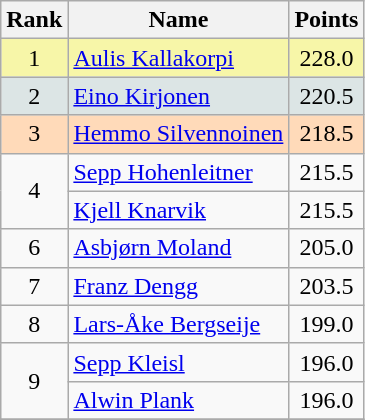<table class="wikitable sortable">
<tr>
<th align=Center>Rank</th>
<th>Name</th>
<th>Points</th>
</tr>
<tr style="background:#F7F6A8">
<td align=center>1</td>
<td> <a href='#'>Aulis Kallakorpi</a></td>
<td align=center>228.0</td>
</tr>
<tr style="background: #DCE5E5;">
<td align=center>2</td>
<td> <a href='#'>Eino Kirjonen</a></td>
<td align=center>220.5</td>
</tr>
<tr style="background: #FFDAB9;">
<td align=center>3</td>
<td> <a href='#'>Hemmo Silvennoinen</a></td>
<td align=center>218.5</td>
</tr>
<tr>
<td rowspan=2 align=center>4</td>
<td> <a href='#'>Sepp Hohenleitner</a></td>
<td align=center>215.5</td>
</tr>
<tr>
<td> <a href='#'>Kjell Knarvik</a></td>
<td align=center>215.5</td>
</tr>
<tr>
<td align=center>6</td>
<td> <a href='#'>Asbjørn Moland</a></td>
<td align=center>205.0</td>
</tr>
<tr>
<td align=center>7</td>
<td> <a href='#'>Franz Dengg</a></td>
<td align=center>203.5</td>
</tr>
<tr>
<td align=center>8</td>
<td> <a href='#'>Lars-Åke Bergseije</a></td>
<td align=center>199.0</td>
</tr>
<tr>
<td rowspan=2 align=center>9</td>
<td> <a href='#'>Sepp Kleisl</a></td>
<td align=center>196.0</td>
</tr>
<tr>
<td> <a href='#'>Alwin Plank</a></td>
<td align=center>196.0</td>
</tr>
<tr>
</tr>
</table>
